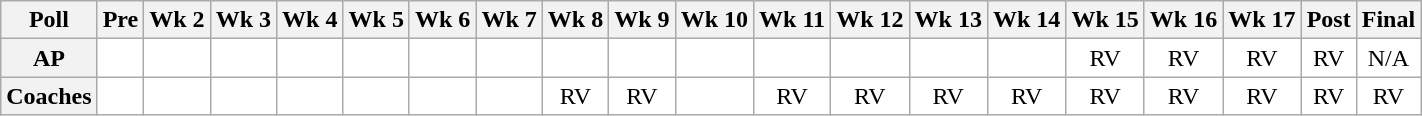<table class="wikitable" style="white-space:nowrap;text-align:center;">
<tr>
<th>Poll</th>
<th>Pre</th>
<th>Wk 2</th>
<th>Wk 3</th>
<th>Wk 4</th>
<th>Wk 5</th>
<th>Wk 6</th>
<th>Wk 7</th>
<th>Wk 8</th>
<th>Wk 9</th>
<th>Wk 10</th>
<th>Wk 11</th>
<th>Wk 12</th>
<th>Wk 13</th>
<th>Wk 14</th>
<th>Wk 15</th>
<th>Wk 16</th>
<th>Wk 17</th>
<th>Post</th>
<th>Final</th>
</tr>
<tr>
<th>AP</th>
<td style="background:#FFF;"></td>
<td style="background:#FFF;"></td>
<td style="background:#FFF;"></td>
<td style="background:#FFF;"></td>
<td style="background:#FFF;"></td>
<td style="background:#FFF;"></td>
<td style="background:#FFF;"></td>
<td style="background:#FFF;"></td>
<td style="background:#FFF;"></td>
<td style="background:#FFF;"></td>
<td style="background:#FFF;"></td>
<td style="background:#FFF;"></td>
<td style="background:#FFF;"></td>
<td style="background:#FFF;"></td>
<td style="background:#FFF;">RV </td>
<td style="background:#FFF;">RV </td>
<td style="background:#FFF;">RV </td>
<td style="background:#FFF;">RV </td>
<td style="background:#FFF;">N/A </td>
</tr>
<tr>
<th>Coaches</th>
<td style="background:#FFF;"></td>
<td style="background:#FFF;"></td>
<td style="background:#FFF;"></td>
<td style="background:#FFF;"></td>
<td style="background:#FFF;"></td>
<td style="background:#FFF;"></td>
<td style="background:#FFF;"></td>
<td style="background:#FFF;">RV </td>
<td style="background:#FFF;">RV </td>
<td style="background:#FFF;"></td>
<td style="background:#FFF;">RV </td>
<td style="background:#FFF;">RV </td>
<td style="background:#FFF;">RV </td>
<td style="background:#FFF;">RV </td>
<td style="background:#FFF;">RV </td>
<td style="background:#FFF;">RV </td>
<td style="background:#FFF;">RV </td>
<td style="background:#FFF;">RV </td>
<td style="background:#FFF;">RV </td>
</tr>
</table>
